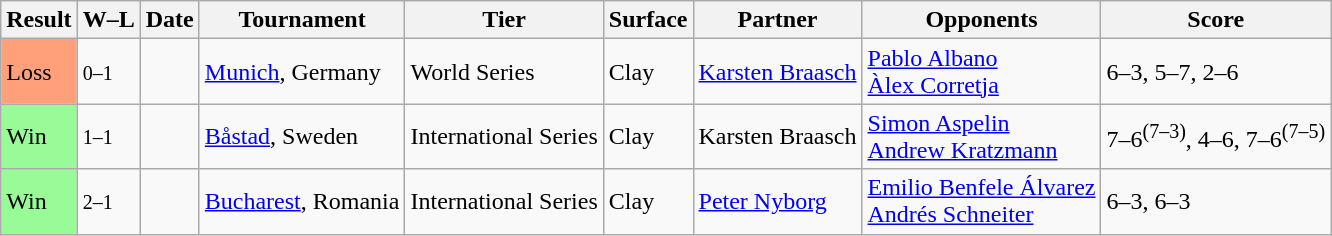<table class="sortable wikitable">
<tr>
<th>Result</th>
<th class="unsortable">W–L</th>
<th>Date</th>
<th>Tournament</th>
<th>Tier</th>
<th>Surface</th>
<th>Partner</th>
<th>Opponents</th>
<th class="unsortable">Score</th>
</tr>
<tr>
<td style="background:#ffa07a;">Loss</td>
<td><small>0–1</small></td>
<td><a href='#'></a></td>
<td><a href='#'>Munich</a>, Germany</td>
<td>World Series</td>
<td>Clay</td>
<td> <a href='#'>Karsten Braasch</a></td>
<td> <a href='#'>Pablo Albano</a> <br>  <a href='#'>Àlex Corretja</a></td>
<td>6–3, 5–7, 2–6</td>
</tr>
<tr>
<td style="background:#98fb98;">Win</td>
<td><small>1–1</small></td>
<td><a href='#'></a></td>
<td><a href='#'>Båstad</a>, Sweden</td>
<td>International Series</td>
<td>Clay</td>
<td> Karsten Braasch</td>
<td> <a href='#'>Simon Aspelin</a> <br>  <a href='#'>Andrew Kratzmann</a></td>
<td>7–6<sup>(7–3)</sup>, 4–6, 7–6<sup>(7–5)</sup></td>
</tr>
<tr>
<td style="background:#98fb98;">Win</td>
<td><small>2–1</small></td>
<td><a href='#'></a></td>
<td><a href='#'>Bucharest</a>, Romania</td>
<td>International Series</td>
<td>Clay</td>
<td> <a href='#'>Peter Nyborg</a></td>
<td> <a href='#'>Emilio Benfele Álvarez</a> <br>  <a href='#'>Andrés Schneiter</a></td>
<td>6–3, 6–3</td>
</tr>
</table>
